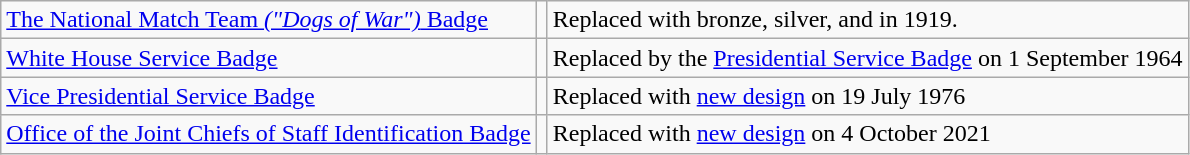<table class="wikitable">
<tr>
<td align="left"><a href='#'>The National Match Team <em>("Dogs of War")</em> Badge</a></td>
<td align="center"></td>
<td>Replaced with bronze, silver, and  in 1919.</td>
</tr>
<tr>
<td align="left"><a href='#'>White House Service Badge</a></td>
<td align="center"></td>
<td>Replaced by the <a href='#'>Presidential Service Badge</a> on 1 September 1964</td>
</tr>
<tr>
<td align="left"><a href='#'>Vice Presidential Service Badge</a></td>
<td align="center"></td>
<td>Replaced with <a href='#'>new design</a> on 19 July 1976</td>
</tr>
<tr>
<td align="left"><a href='#'>Office of the Joint Chiefs of Staff Identification Badge</a></td>
<td align="center"></td>
<td>Replaced with <a href='#'>new design</a> on 4 October 2021</td>
</tr>
</table>
